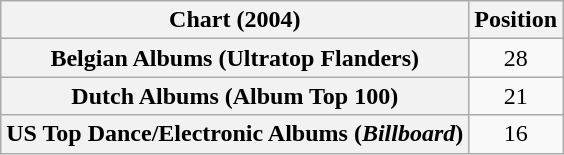<table class="wikitable sortable plainrowheaders" style="text-align:center">
<tr>
<th scope="col">Chart (2004)</th>
<th scope="col">Position</th>
</tr>
<tr>
<th scope="row">Belgian Albums (Ultratop Flanders)</th>
<td>28</td>
</tr>
<tr>
<th scope="row">Dutch Albums (Album Top 100)</th>
<td>21</td>
</tr>
<tr>
<th scope="row">US Top Dance/Electronic Albums (<em>Billboard</em>)</th>
<td>16</td>
</tr>
</table>
